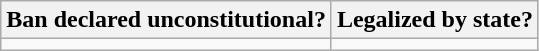<table class="wikitable">
<tr>
<th>Ban declared unconstitutional?</th>
<th>Legalized by state?</th>
</tr>
<tr>
<td></td>
<td></td>
</tr>
</table>
